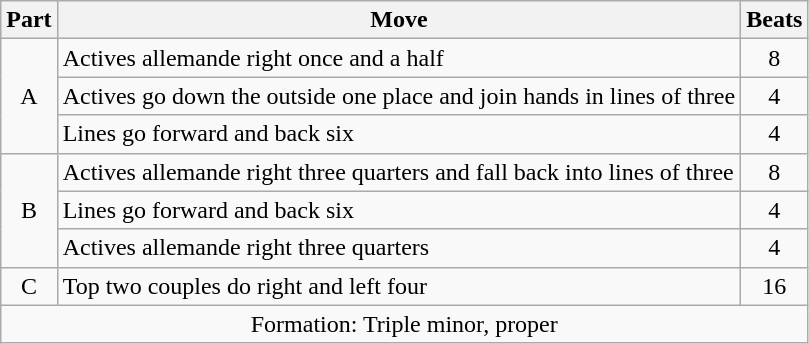<table class="wikitable floatright">
<tr>
<th>Part</th>
<th>Move</th>
<th>Beats</th>
</tr>
<tr>
<td rowspan="3" style="text-align:center;">A</td>
<td>Actives allemande right once and a half</td>
<td style="text-align:center;">8</td>
</tr>
<tr>
<td>Actives go down the outside one place and join hands in lines of three</td>
<td style="text-align:center;">4</td>
</tr>
<tr>
<td>Lines go forward and back six</td>
<td style="text-align:center;">4</td>
</tr>
<tr>
<td rowspan="3" style="text-align:center;">B</td>
<td>Actives allemande right three quarters and fall back into lines of three</td>
<td style="text-align:center;">8</td>
</tr>
<tr>
<td>Lines go forward and back six</td>
<td style="text-align:center;">4</td>
</tr>
<tr>
<td>Actives allemande right three quarters</td>
<td style="text-align:center;">4</td>
</tr>
<tr>
<td style="text-align:center;">C</td>
<td>Top two couples do right and left four</td>
<td style="text-align:center;">16</td>
</tr>
<tr>
<td colspan="3" style="text-align:center;">Formation: Triple minor, proper</td>
</tr>
</table>
